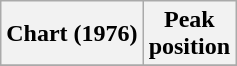<table class="wikitable sortable plainrowheaders" style="text-align:center;">
<tr>
<th scope="col">Chart (1976)</th>
<th scope="col">Peak<br>position</th>
</tr>
<tr>
</tr>
</table>
